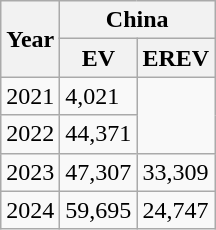<table class="wikitable">
<tr>
<th rowspan="2">Year</th>
<th colspan="2">China</th>
</tr>
<tr>
<th>EV</th>
<th>EREV</th>
</tr>
<tr>
<td>2021</td>
<td>4,021</td>
<td rowspan="2"></td>
</tr>
<tr>
<td>2022</td>
<td>44,371</td>
</tr>
<tr>
<td>2023</td>
<td>47,307</td>
<td>33,309</td>
</tr>
<tr>
<td>2024</td>
<td>59,695</td>
<td>24,747</td>
</tr>
</table>
